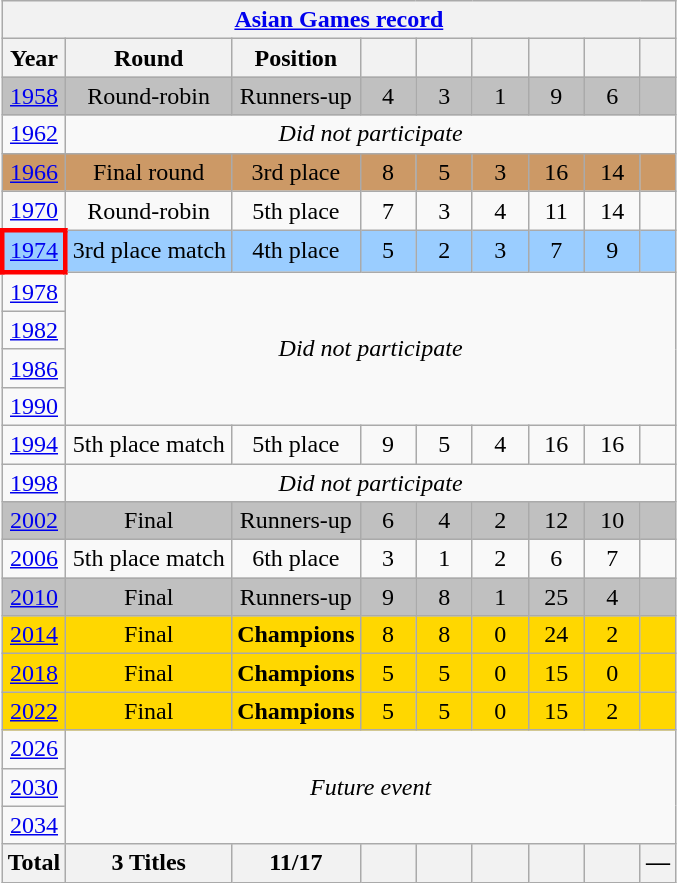<table class="wikitable" style="text-align: center;">
<tr>
<th colspan=10><a href='#'>Asian Games record</a></th>
</tr>
<tr>
<th>Year</th>
<th>Round</th>
<th>Position</th>
<th width=30></th>
<th width=30></th>
<th width=30></th>
<th width=30></th>
<th width=30></th>
<th></th>
</tr>
<tr bgcolor=silver>
<td> <a href='#'>1958</a></td>
<td>Round-robin</td>
<td>Runners-up</td>
<td>4</td>
<td>3</td>
<td>1</td>
<td>9</td>
<td>6</td>
<td></td>
</tr>
<tr>
<td> <a href='#'>1962</a></td>
<td colspan=8><em>Did not participate</em></td>
</tr>
<tr bgcolor=#cc9966>
<td> <a href='#'>1966</a></td>
<td>Final round</td>
<td>3rd place</td>
<td>8</td>
<td>5</td>
<td>3</td>
<td>16</td>
<td>14</td>
<td></td>
</tr>
<tr>
<td> <a href='#'>1970</a></td>
<td>Round-robin</td>
<td>5th place</td>
<td>7</td>
<td>3</td>
<td>4</td>
<td>11</td>
<td>14</td>
<td></td>
</tr>
<tr bgcolor=#9acdff>
<td style="border: 3px solid red"> <a href='#'>1974</a></td>
<td>3rd place match</td>
<td>4th place</td>
<td>5</td>
<td>2</td>
<td>3</td>
<td>7</td>
<td>9</td>
<td></td>
</tr>
<tr>
<td> <a href='#'>1978</a></td>
<td rowspan=4 colspan=8><em>Did not participate</em></td>
</tr>
<tr>
<td> <a href='#'>1982</a></td>
</tr>
<tr>
<td> <a href='#'>1986</a></td>
</tr>
<tr>
<td> <a href='#'>1990</a></td>
</tr>
<tr>
<td> <a href='#'>1994</a></td>
<td>5th place match</td>
<td>5th place</td>
<td>9</td>
<td>5</td>
<td>4</td>
<td>16</td>
<td>16</td>
<td></td>
</tr>
<tr>
<td> <a href='#'>1998</a></td>
<td colspan=8><em>Did not participate</em></td>
</tr>
<tr bgcolor=silver>
<td> <a href='#'>2002</a></td>
<td>Final</td>
<td>Runners-up</td>
<td>6</td>
<td>4</td>
<td>2</td>
<td>12</td>
<td>10</td>
<td></td>
</tr>
<tr>
<td> <a href='#'>2006</a></td>
<td>5th place match</td>
<td>6th place</td>
<td>3</td>
<td>1</td>
<td>2</td>
<td>6</td>
<td>7</td>
<td></td>
</tr>
<tr bgcolor=silver>
<td> <a href='#'>2010</a></td>
<td>Final</td>
<td>Runners-up</td>
<td>9</td>
<td>8</td>
<td>1</td>
<td>25</td>
<td>4</td>
<td></td>
</tr>
<tr bgcolor=gold>
<td> <a href='#'>2014</a></td>
<td>Final</td>
<td><strong>Champions</strong></td>
<td>8</td>
<td>8</td>
<td>0</td>
<td>24</td>
<td>2</td>
<td></td>
</tr>
<tr bgcolor=gold>
<td> <a href='#'>2018</a></td>
<td>Final</td>
<td><strong>Champions</strong></td>
<td>5</td>
<td>5</td>
<td>0</td>
<td>15</td>
<td>0</td>
<td></td>
</tr>
<tr bgcolor=gold>
<td> <a href='#'>2022</a></td>
<td>Final</td>
<td><strong>Champions</strong></td>
<td>5</td>
<td>5</td>
<td>0</td>
<td>15</td>
<td>2</td>
<td></td>
</tr>
<tr>
<td> <a href='#'>2026</a></td>
<td colspan=9 rowspan=3><em>Future event</em></td>
</tr>
<tr>
<td> <a href='#'>2030</a></td>
</tr>
<tr>
<td> <a href='#'>2034</a></td>
</tr>
<tr>
<th>Total</th>
<th>3 Titles</th>
<th>11/17</th>
<th></th>
<th></th>
<th></th>
<th></th>
<th></th>
<th>—</th>
</tr>
</table>
